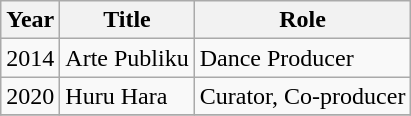<table class="wikitable sortable">
<tr>
<th>Year</th>
<th>Title</th>
<th>Role</th>
</tr>
<tr>
<td>2014</td>
<td>Arte Publiku</td>
<td>Dance Producer</td>
</tr>
<tr>
<td>2020</td>
<td>Huru Hara</td>
<td>Curator, Co-producer</td>
</tr>
<tr>
</tr>
</table>
